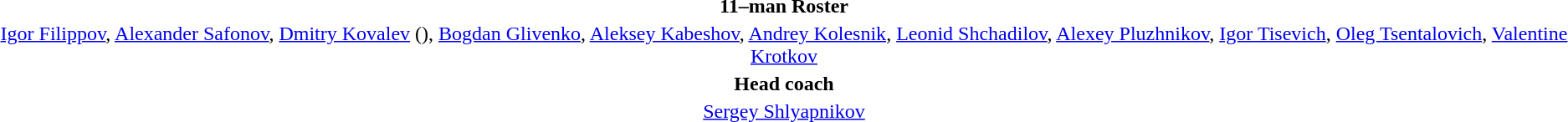<table style="text-align: center; margin-top: 2em; margin-left: auto; margin-right: auto">
<tr>
<td><strong>11–man Roster</strong></td>
</tr>
<tr>
<td><a href='#'>Igor Filippov</a>, <a href='#'>Alexander Safonov</a>, <a href='#'>Dmitry Kovalev</a> (), <a href='#'>Bogdan Glivenko</a>, <a href='#'>Aleksey Kabeshov</a>, <a href='#'>Andrey Kolesnik</a>, <a href='#'>Leonid Shchadilov</a>, <a href='#'>Alexey Pluzhnikov</a>, <a href='#'>Igor Tisevich</a>, <a href='#'>Oleg Tsentalovich</a>, <a href='#'>Valentine Krotkov</a></td>
</tr>
<tr>
<td><strong>Head coach</strong></td>
</tr>
<tr>
<td><a href='#'>Sergey Shlyapnikov</a></td>
</tr>
</table>
